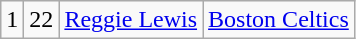<table class="wikitable">
<tr style="text-align:center;" bgcolor="">
<td>1</td>
<td>22</td>
<td><a href='#'>Reggie Lewis</a></td>
<td><a href='#'>Boston Celtics</a></td>
</tr>
</table>
